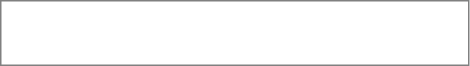<table width="50%" style="background:transparent; ">
<tr>
<td valign="top" width="50%" style="border:1px solid gray; "><br><div><table>
<tr>
<td style="padding: 0;"><br></td>
</tr>
</table>
</div></td>
<td valign="down" width="50%"></td>
</tr>
</table>
